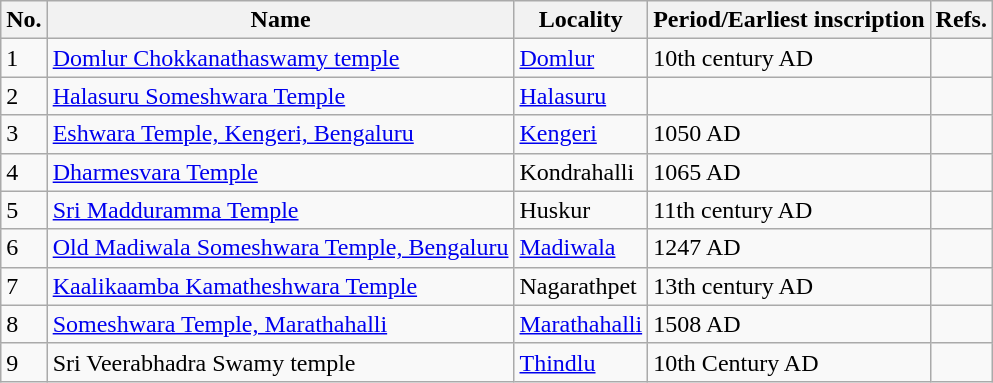<table class="wikitable sortable">
<tr>
<th>No.</th>
<th>Name</th>
<th>Locality</th>
<th>Period/Earliest inscription</th>
<th>Refs.</th>
</tr>
<tr>
<td>1</td>
<td><a href='#'>Domlur Chokkanathaswamy temple</a></td>
<td><a href='#'>Domlur</a></td>
<td>10th century AD</td>
<td></td>
</tr>
<tr>
<td>2</td>
<td><a href='#'>Halasuru Someshwara Temple</a></td>
<td><a href='#'>Halasuru</a></td>
<td></td>
<td></td>
</tr>
<tr>
<td>3</td>
<td><a href='#'>Eshwara Temple, Kengeri, Bengaluru</a></td>
<td><a href='#'>Kengeri</a></td>
<td>1050 AD</td>
<td></td>
</tr>
<tr>
<td>4</td>
<td><a href='#'>Dharmesvara Temple</a></td>
<td>Kondrahalli</td>
<td>1065 AD</td>
<td></td>
</tr>
<tr>
<td>5</td>
<td><a href='#'>Sri Madduramma Temple</a></td>
<td>Huskur</td>
<td>11th century AD</td>
<td></td>
</tr>
<tr>
<td>6</td>
<td><a href='#'>Old Madiwala Someshwara Temple, Bengaluru</a></td>
<td><a href='#'>Madiwala</a></td>
<td>1247 AD</td>
<td></td>
</tr>
<tr>
<td>7</td>
<td><a href='#'>Kaalikaamba Kamatheshwara Temple</a></td>
<td>Nagarathpet</td>
<td>13th century AD</td>
<td></td>
</tr>
<tr>
<td>8</td>
<td><a href='#'>Someshwara Temple, Marathahalli</a></td>
<td><a href='#'>Marathahalli</a></td>
<td>1508 AD</td>
<td></td>
</tr>
<tr>
<td>9</td>
<td>Sri Veerabhadra Swamy temple</td>
<td><a href='#'>Thindlu</a></td>
<td>10th Century AD</td>
<td></td>
</tr>
</table>
